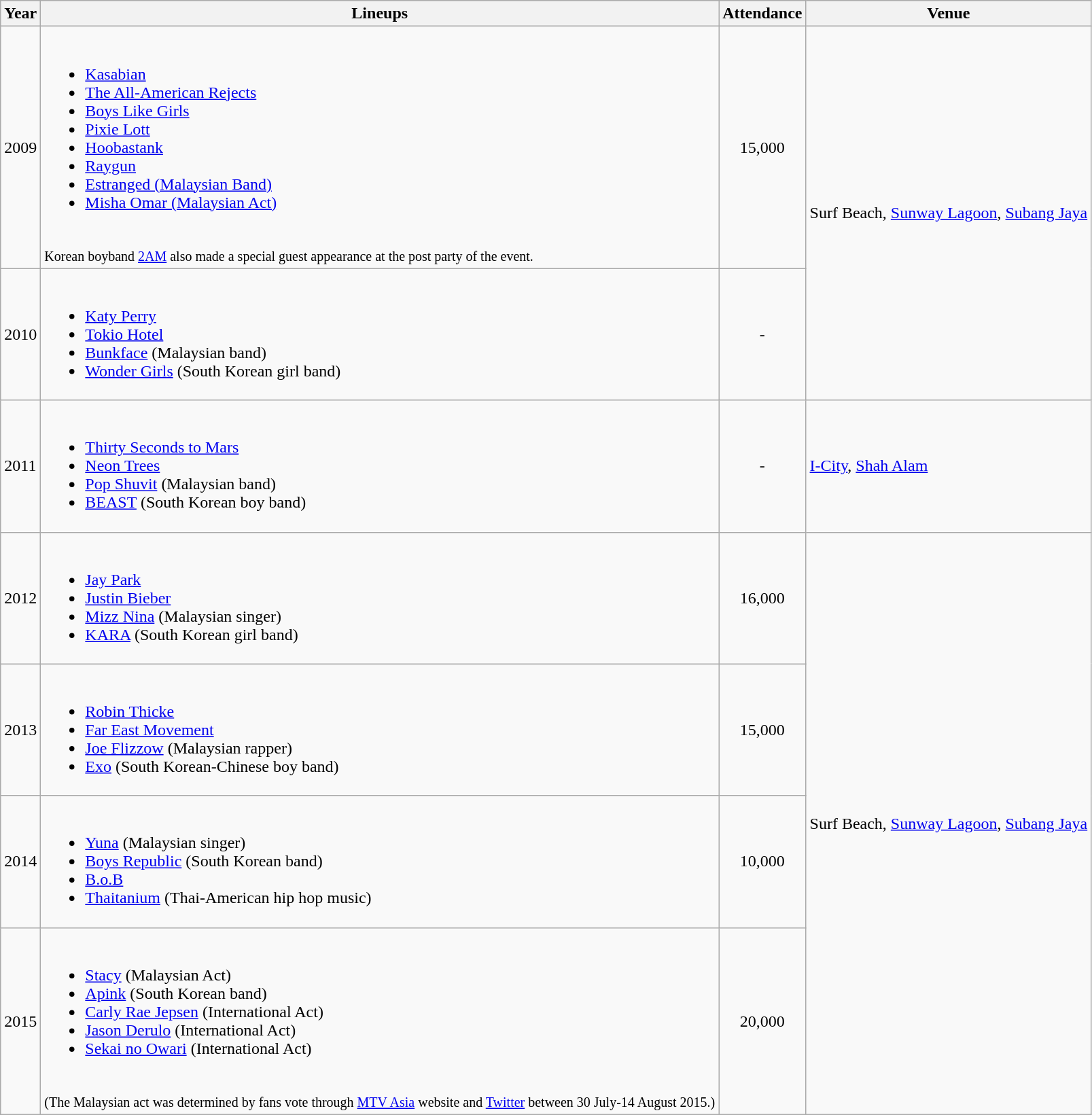<table class="wikitable">
<tr>
<th>Year</th>
<th>Lineups</th>
<th>Attendance</th>
<th>Venue</th>
</tr>
<tr>
<td>2009</td>
<td><br><ul><li><a href='#'>Kasabian</a></li><li><a href='#'>The All-American Rejects</a></li><li><a href='#'>Boys Like Girls</a></li><li><a href='#'>Pixie Lott</a></li><li><a href='#'>Hoobastank</a></li><li><a href='#'>Raygun</a></li><li><a href='#'>Estranged (Malaysian Band)</a></li><li><a href='#'>Misha Omar (Malaysian Act)</a></li></ul><br><small>
Korean boyband <a href='#'>2AM</a> also made a special guest appearance at the post party of the event.</small></td>
<td align=center>15,000</td>
<td rowspan=2>Surf Beach, <a href='#'>Sunway Lagoon</a>, <a href='#'>Subang Jaya</a></td>
</tr>
<tr>
<td>2010</td>
<td><br><ul><li><a href='#'>Katy Perry</a></li><li><a href='#'>Tokio Hotel</a></li><li><a href='#'>Bunkface</a> (Malaysian band)</li><li><a href='#'>Wonder Girls</a> (South Korean girl band)</li></ul></td>
<td align=center>-</td>
</tr>
<tr>
<td>2011</td>
<td><br><ul><li><a href='#'>Thirty Seconds to Mars</a></li><li><a href='#'>Neon Trees</a></li><li><a href='#'>Pop Shuvit</a> (Malaysian band)</li><li><a href='#'>BEAST</a> (South Korean boy band)</li></ul></td>
<td align=center>-</td>
<td><a href='#'>I-City</a>, <a href='#'>Shah Alam</a></td>
</tr>
<tr>
<td>2012</td>
<td><br><ul><li><a href='#'>Jay Park</a></li><li><a href='#'>Justin Bieber</a></li><li><a href='#'>Mizz Nina</a> (Malaysian singer)</li><li><a href='#'>KARA</a> (South Korean girl band)</li></ul></td>
<td align=center>16,000</td>
<td rowspan=4>Surf Beach, <a href='#'>Sunway Lagoon</a>, <a href='#'>Subang Jaya</a></td>
</tr>
<tr>
<td>2013</td>
<td><br><ul><li><a href='#'>Robin Thicke</a></li><li><a href='#'>Far East Movement</a></li><li><a href='#'>Joe Flizzow</a> (Malaysian rapper)</li><li><a href='#'>Exo</a> (South Korean-Chinese boy band)</li></ul></td>
<td align=center>15,000</td>
</tr>
<tr>
<td>2014</td>
<td><br><ul><li><a href='#'>Yuna</a> (Malaysian singer)</li><li><a href='#'>Boys Republic</a> (South Korean band)</li><li><a href='#'>B.o.B</a></li><li><a href='#'>Thaitanium</a> (Thai-American hip hop music)</li></ul></td>
<td align=center>10,000</td>
</tr>
<tr>
<td>2015</td>
<td><br><ul><li><a href='#'>Stacy</a> (Malaysian Act)</li><li><a href='#'>Apink</a> (South Korean band)</li><li><a href='#'>Carly Rae Jepsen</a> (International Act)</li><li><a href='#'>Jason Derulo</a> (International Act)</li><li><a href='#'>Sekai no Owari</a> (International Act)</li></ul><br><small>(The Malaysian act was determined by fans vote through <a href='#'>MTV Asia</a> website and <a href='#'>Twitter</a> between 30 July-14 August 2015.)</small></td>
<td align=center>20,000</td>
</tr>
</table>
